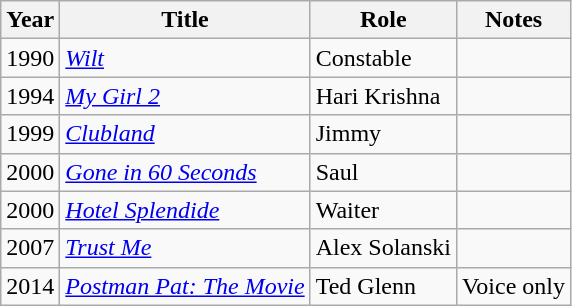<table class="wikitable sortable">
<tr>
<th>Year</th>
<th>Title</th>
<th>Role</th>
<th>Notes</th>
</tr>
<tr>
<td>1990</td>
<td><em><a href='#'>Wilt</a></em></td>
<td>Constable</td>
<td></td>
</tr>
<tr>
<td>1994</td>
<td><em><a href='#'>My Girl 2</a></em></td>
<td>Hari Krishna</td>
<td></td>
</tr>
<tr>
<td>1999</td>
<td><em><a href='#'>Clubland</a></em></td>
<td>Jimmy</td>
<td></td>
</tr>
<tr>
<td>2000</td>
<td><em><a href='#'>Gone in 60 Seconds</a></em></td>
<td>Saul</td>
<td></td>
</tr>
<tr>
<td>2000</td>
<td><em><a href='#'>Hotel Splendide</a></em></td>
<td>Waiter</td>
<td></td>
</tr>
<tr>
<td>2007</td>
<td><em><a href='#'>Trust Me</a></em></td>
<td>Alex Solanski</td>
<td></td>
</tr>
<tr>
<td>2014</td>
<td><em><a href='#'>Postman Pat: The Movie</a></em></td>
<td>Ted Glenn</td>
<td>Voice only</td>
</tr>
</table>
